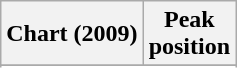<table class="wikitable sortable">
<tr>
<th align="left">Chart (2009)</th>
<th align="center">Peak<br>position</th>
</tr>
<tr>
</tr>
<tr>
</tr>
</table>
